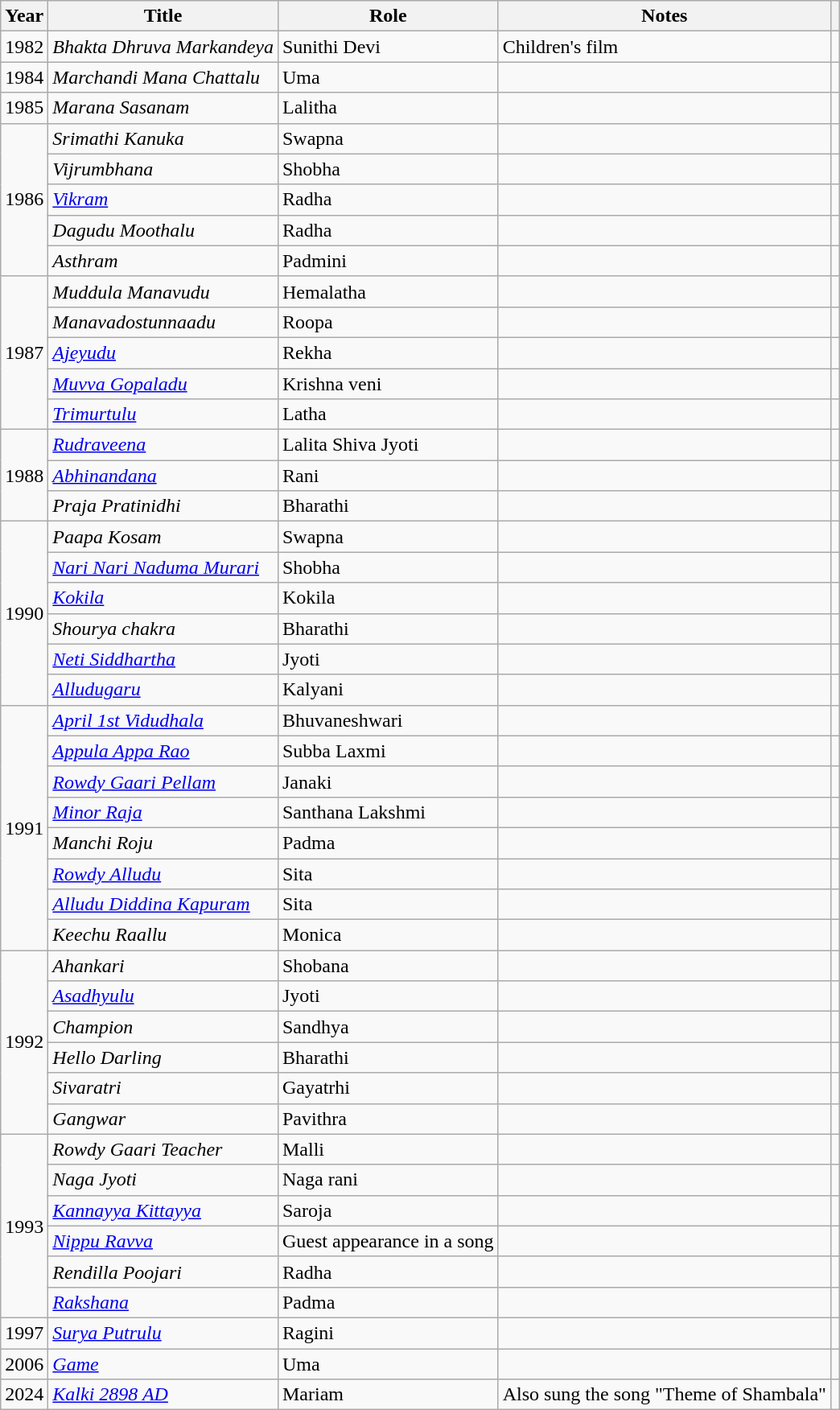<table class="wikitable sortable">
<tr>
<th scope="col">Year</th>
<th scope="col">Title</th>
<th scope="col">Role</th>
<th scope="col" class="unsortable">Notes</th>
<th scope="col" class="unsortable"></th>
</tr>
<tr>
<td>1982</td>
<td><em>Bhakta Dhruva Markandeya</em></td>
<td>Sunithi Devi</td>
<td>Children's film</td>
<td></td>
</tr>
<tr>
<td>1984</td>
<td><em>Marchandi Mana Chattalu</em></td>
<td>Uma</td>
<td></td>
<td></td>
</tr>
<tr>
<td>1985</td>
<td><em>Marana Sasanam</em></td>
<td>Lalitha</td>
<td></td>
<td></td>
</tr>
<tr>
<td rowspan=5>1986</td>
<td><em>Srimathi Kanuka</em></td>
<td>Swapna</td>
<td></td>
<td></td>
</tr>
<tr>
<td><em>Vijrumbhana</em></td>
<td>Shobha</td>
<td></td>
<td></td>
</tr>
<tr>
<td><em><a href='#'>Vikram</a></em></td>
<td>Radha</td>
<td></td>
<td></td>
</tr>
<tr>
<td><em>Dagudu Moothalu</em></td>
<td>Radha</td>
<td></td>
<td></td>
</tr>
<tr>
<td><em>Asthram</em></td>
<td>Padmini</td>
<td></td>
<td></td>
</tr>
<tr>
<td rowspan="5">1987</td>
<td><em>Muddula Manavudu</em></td>
<td>Hemalatha</td>
<td></td>
<td></td>
</tr>
<tr>
<td><em>Manavadostunnaadu</em></td>
<td>Roopa</td>
<td></td>
<td></td>
</tr>
<tr>
<td><em><a href='#'>Ajeyudu</a></em></td>
<td>Rekha</td>
<td></td>
<td></td>
</tr>
<tr>
<td><em><a href='#'>Muvva Gopaladu</a></em></td>
<td>Krishna veni</td>
<td></td>
<td></td>
</tr>
<tr>
<td><em><a href='#'>Trimurtulu</a></em></td>
<td>Latha</td>
<td></td>
<td></td>
</tr>
<tr>
<td rowspan=3>1988</td>
<td><em><a href='#'>Rudraveena</a></em></td>
<td>Lalita Shiva Jyoti</td>
<td></td>
<td></td>
</tr>
<tr>
<td><em><a href='#'>Abhinandana</a></em></td>
<td>Rani</td>
<td></td>
<td></td>
</tr>
<tr>
<td><em>Praja Pratinidhi</em></td>
<td>Bharathi</td>
<td></td>
<td></td>
</tr>
<tr>
<td rowspan=6>1990</td>
<td><em>Paapa Kosam</em></td>
<td>Swapna</td>
<td></td>
<td></td>
</tr>
<tr>
<td><em><a href='#'>Nari Nari Naduma Murari</a></em></td>
<td>Shobha</td>
<td></td>
<td></td>
</tr>
<tr>
<td><em><a href='#'>Kokila</a></em></td>
<td>Kokila</td>
<td></td>
<td></td>
</tr>
<tr>
<td><em>Shourya chakra</em></td>
<td>Bharathi</td>
<td></td>
<td></td>
</tr>
<tr>
<td><em><a href='#'>Neti Siddhartha</a></em></td>
<td>Jyoti</td>
<td></td>
<td></td>
</tr>
<tr>
<td><em><a href='#'>Alludugaru</a></em></td>
<td>Kalyani</td>
<td></td>
<td></td>
</tr>
<tr>
<td rowspan="8">1991</td>
<td><em><a href='#'>April 1st Vidudhala</a></em></td>
<td>Bhuvaneshwari</td>
<td></td>
<td></td>
</tr>
<tr>
<td><em><a href='#'>Appula Appa Rao</a></em></td>
<td>Subba Laxmi</td>
<td></td>
<td></td>
</tr>
<tr>
<td><em><a href='#'>Rowdy Gaari Pellam</a></em></td>
<td>Janaki</td>
<td></td>
<td></td>
</tr>
<tr>
<td><em><a href='#'>Minor Raja</a></em></td>
<td>Santhana Lakshmi</td>
<td></td>
<td></td>
</tr>
<tr>
<td><em>Manchi Roju</em></td>
<td>Padma</td>
<td></td>
<td></td>
</tr>
<tr>
<td><em><a href='#'>Rowdy Alludu</a></em></td>
<td>Sita</td>
<td></td>
<td></td>
</tr>
<tr>
<td><em><a href='#'>Alludu Diddina Kapuram</a></em></td>
<td>Sita</td>
<td></td>
<td></td>
</tr>
<tr>
<td><em>Keechu Raallu</em></td>
<td>Monica</td>
<td></td>
<td></td>
</tr>
<tr>
<td rowspan="6">1992</td>
<td><em>Ahankari</em></td>
<td>Shobana</td>
<td></td>
<td></td>
</tr>
<tr>
<td><em><a href='#'>Asadhyulu</a></em></td>
<td>Jyoti</td>
<td></td>
<td></td>
</tr>
<tr>
<td><em>Champion</em></td>
<td>Sandhya</td>
<td></td>
<td></td>
</tr>
<tr>
<td><em>Hello Darling</em></td>
<td>Bharathi</td>
<td></td>
<td></td>
</tr>
<tr>
<td><em>Sivaratri</em></td>
<td>Gayatrhi</td>
<td></td>
<td></td>
</tr>
<tr>
<td><em>Gangwar</em></td>
<td>Pavithra</td>
<td></td>
<td></td>
</tr>
<tr>
<td rowspan=6>1993</td>
<td><em>Rowdy Gaari Teacher</em></td>
<td>Malli</td>
<td></td>
<td></td>
</tr>
<tr>
<td><em>Naga Jyoti</em></td>
<td>Naga rani</td>
<td></td>
<td></td>
</tr>
<tr>
<td><em><a href='#'>Kannayya Kittayya</a></em></td>
<td>Saroja</td>
<td></td>
<td></td>
</tr>
<tr>
<td><em><a href='#'>Nippu Ravva</a></em></td>
<td>Guest appearance in a song</td>
<td></td>
<td></td>
</tr>
<tr>
<td><em>Rendilla Poojari</em></td>
<td>Radha</td>
<td></td>
<td></td>
</tr>
<tr>
<td><em><a href='#'>Rakshana</a></em></td>
<td>Padma</td>
<td></td>
<td></td>
</tr>
<tr>
<td>1997</td>
<td><em><a href='#'>Surya Putrulu</a></em></td>
<td>Ragini</td>
<td></td>
<td></td>
</tr>
<tr>
<td>2006</td>
<td><em><a href='#'>Game</a></em></td>
<td>Uma</td>
<td></td>
<td></td>
</tr>
<tr>
<td>2024</td>
<td><em><a href='#'>Kalki 2898 AD</a></em></td>
<td>Mariam</td>
<td>Also sung the song "Theme of Shambala"</td>
<td></td>
</tr>
</table>
